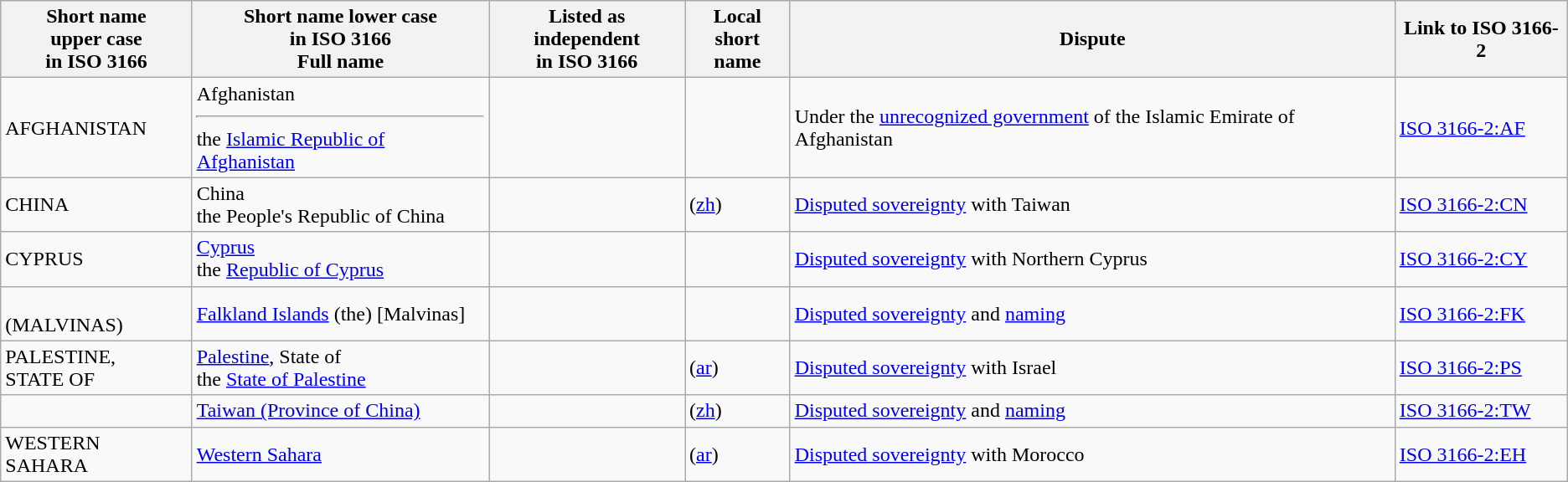<table class="wikitable sortable">
<tr>
<th>Short name <br> upper case <br> in ISO 3166</th>
<th>Short name lower case <br> in ISO 3166<br>Full name</th>
<th>Listed as independent <br> in ISO 3166</th>
<th>Local <br> short name</th>
<th>Dispute</th>
<th>Link to ISO 3166-2</th>
</tr>
<tr>
<td>AFGHANISTAN</td>
<td>Afghanistan<hr>the <a href='#'>Islamic Republic of Afghanistan</a></td>
<td></td>
<td></td>
<td>Under the <a href='#'>unrecognized government</a> of the Islamic Emirate of Afghanistan</td>
<td><a href='#'>ISO 3166-2:AF</a></td>
</tr>
<tr>
<td>CHINA</td>
<td>China<br>the People's Republic of China</td>
<td></td>
<td> (<a href='#'>zh</a>)</td>
<td><a href='#'>Disputed sovereignty</a> with Taiwan</td>
<td><a href='#'>ISO 3166-2:CN</a></td>
</tr>
<tr>
<td>CYPRUS</td>
<td><a href='#'>Cyprus</a><br>the <a href='#'>Republic of Cyprus</a></td>
<td></td>
<td></td>
<td><a href='#'>Disputed sovereignty</a> with Northern Cyprus</td>
<td><a href='#'>ISO 3166-2:CY</a></td>
</tr>
<tr>
<td> <br> (MALVINAS)</td>
<td><a href='#'>Falkland Islands</a> (the) [Malvinas]</td>
<td></td>
<td></td>
<td><a href='#'>Disputed sovereignty</a> and <a href='#'>naming</a></td>
<td><a href='#'>ISO 3166-2:FK</a></td>
</tr>
<tr>
<td>PALESTINE, <br> STATE OF</td>
<td><a href='#'>Palestine</a>, State of<br>the <a href='#'>State of Palestine</a></td>
<td></td>
<td> (<a href='#'>ar</a>)</td>
<td><a href='#'>Disputed sovereignty</a> with Israel</td>
<td><a href='#'>ISO 3166-2:PS</a></td>
</tr>
<tr>
<td></td>
<td><a href='#'>Taiwan (Province of China)</a></td>
<td></td>
<td> (<a href='#'>zh</a>)</td>
<td><a href='#'>Disputed sovereignty</a> and <a href='#'>naming</a></td>
<td><a href='#'>ISO 3166-2:TW</a></td>
</tr>
<tr>
<td>WESTERN SAHARA</td>
<td><a href='#'>Western Sahara</a></td>
<td></td>
<td> (<a href='#'>ar</a>)</td>
<td><a href='#'>Disputed sovereignty</a> with Morocco</td>
<td><a href='#'>ISO 3166-2:EH</a></td>
</tr>
</table>
